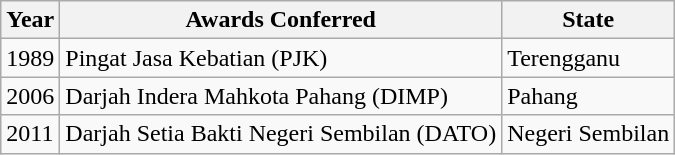<table class="wikitable">
<tr>
<th>Year</th>
<th>Awards Conferred</th>
<th>State</th>
</tr>
<tr>
<td>1989</td>
<td>Pingat Jasa Kebatian (PJK)</td>
<td>Terengganu</td>
</tr>
<tr>
<td>2006</td>
<td>Darjah Indera Mahkota Pahang (DIMP)</td>
<td>Pahang</td>
</tr>
<tr>
<td>2011</td>
<td>Darjah Setia Bakti Negeri Sembilan (DATO)</td>
<td>Negeri Sembilan</td>
</tr>
</table>
